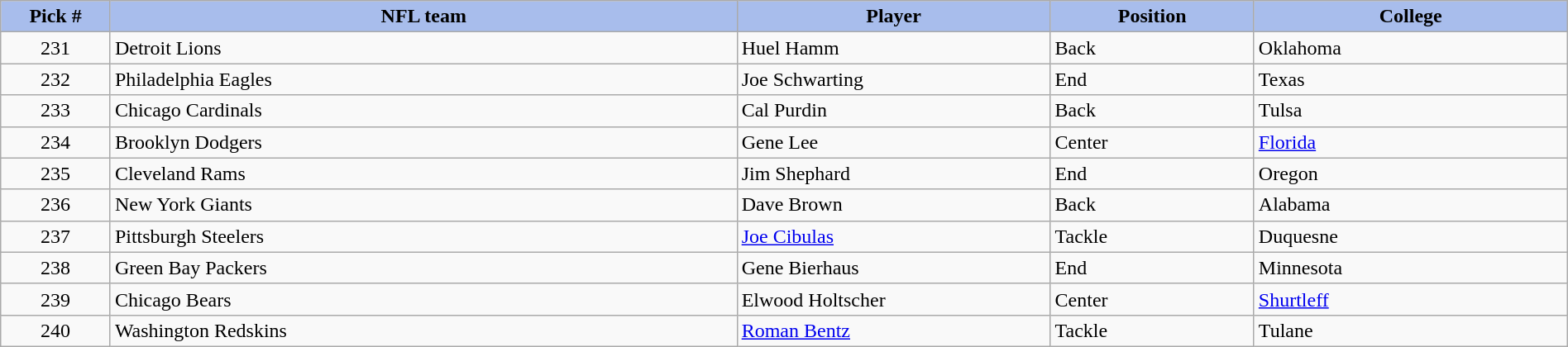<table class="wikitable sortable sortable" style="width: 100%">
<tr>
<th style="background:#A8BDEC;" width=7%>Pick #</th>
<th width=40% style="background:#A8BDEC;">NFL team</th>
<th width=20% style="background:#A8BDEC;">Player</th>
<th width=13% style="background:#A8BDEC;">Position</th>
<th style="background:#A8BDEC;">College</th>
</tr>
<tr>
<td align=center>231</td>
<td>Detroit Lions</td>
<td>Huel Hamm</td>
<td>Back</td>
<td>Oklahoma</td>
</tr>
<tr>
<td align=center>232</td>
<td>Philadelphia Eagles</td>
<td>Joe Schwarting</td>
<td>End</td>
<td>Texas</td>
</tr>
<tr>
<td align=center>233</td>
<td>Chicago Cardinals</td>
<td>Cal Purdin</td>
<td>Back</td>
<td>Tulsa</td>
</tr>
<tr>
<td align=center>234</td>
<td>Brooklyn Dodgers</td>
<td>Gene Lee</td>
<td>Center</td>
<td><a href='#'>Florida</a></td>
</tr>
<tr>
<td align=center>235</td>
<td>Cleveland Rams</td>
<td>Jim Shephard</td>
<td>End</td>
<td>Oregon</td>
</tr>
<tr>
<td align=center>236</td>
<td>New York Giants</td>
<td>Dave Brown</td>
<td>Back</td>
<td>Alabama</td>
</tr>
<tr>
<td align=center>237</td>
<td>Pittsburgh Steelers</td>
<td><a href='#'>Joe Cibulas</a></td>
<td>Tackle</td>
<td>Duquesne</td>
</tr>
<tr>
<td align=center>238</td>
<td>Green Bay Packers</td>
<td>Gene Bierhaus</td>
<td>End</td>
<td>Minnesota</td>
</tr>
<tr>
<td align=center>239</td>
<td>Chicago Bears</td>
<td>Elwood Holtscher</td>
<td>Center</td>
<td><a href='#'>Shurtleff</a></td>
</tr>
<tr>
<td align=center>240</td>
<td>Washington Redskins</td>
<td><a href='#'>Roman Bentz</a></td>
<td>Tackle</td>
<td>Tulane</td>
</tr>
</table>
